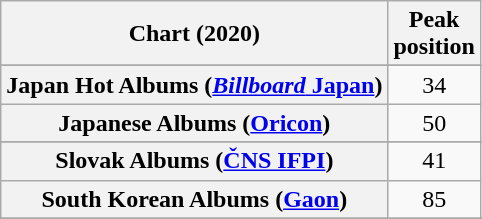<table class="wikitable sortable plainrowheaders" style="text-align:center">
<tr>
<th scope="col">Chart (2020)</th>
<th scope="col">Peak<br>position</th>
</tr>
<tr>
</tr>
<tr>
</tr>
<tr>
</tr>
<tr>
</tr>
<tr>
</tr>
<tr>
</tr>
<tr>
</tr>
<tr>
</tr>
<tr>
</tr>
<tr>
</tr>
<tr>
</tr>
<tr>
</tr>
<tr>
</tr>
<tr>
<th scope="row">Japan Hot Albums (<a href='#'><em>Billboard</em> Japan</a>)</th>
<td>34</td>
</tr>
<tr>
<th scope="row">Japanese Albums (<a href='#'>Oricon</a>)</th>
<td>50</td>
</tr>
<tr>
</tr>
<tr>
</tr>
<tr>
</tr>
<tr>
</tr>
<tr>
</tr>
<tr>
<th scope="row">Slovak Albums (<a href='#'>ČNS IFPI</a>)</th>
<td>41</td>
</tr>
<tr>
<th scope="row">South Korean Albums (<a href='#'>Gaon</a>)</th>
<td>85</td>
</tr>
<tr>
</tr>
<tr>
</tr>
<tr>
</tr>
<tr>
</tr>
<tr>
</tr>
</table>
